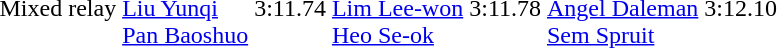<table>
<tr>
<td>Mixed relay<br></td>
<td><br><a href='#'>Liu Yunqi</a><br><a href='#'>Pan Baoshuo</a></td>
<td>3:11.74</td>
<td><br><a href='#'>Lim Lee-won</a><br><a href='#'>Heo Se-ok</a></td>
<td>3:11.78</td>
<td><br><a href='#'>Angel Daleman</a><br><a href='#'>Sem Spruit</a></td>
<td>3:12.10</td>
</tr>
</table>
